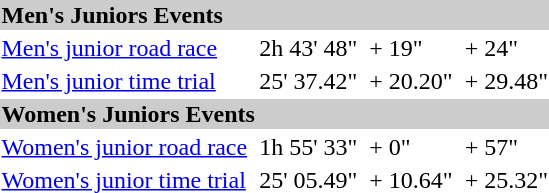<table>
<tr style="background:#ccc;">
<td colspan=7><strong>Men's Juniors Events</strong></td>
</tr>
<tr>
<td {{nowrap><a href='#'>Men's junior road race</a><br></td>
<td></td>
<td>2h 43' 48"</td>
<td></td>
<td>+ 19"</td>
<td></td>
<td>+ 24"</td>
</tr>
<tr>
<td {{nowrap><a href='#'>Men's junior time trial</a><br></td>
<td></td>
<td>25' 37.42"</td>
<td></td>
<td>+ 20.20"</td>
<td></td>
<td>+ 29.48"</td>
</tr>
<tr style="background:#ccc;">
<td colspan=7><strong>Women's Juniors Events</strong></td>
</tr>
<tr>
<td {{nowrap><a href='#'>Women's junior road race</a><br></td>
<td></td>
<td>1h 55' 33"</td>
<td></td>
<td>+ 0"</td>
<td></td>
<td>+ 57"</td>
</tr>
<tr>
<td {{nowrap><a href='#'>Women's junior time trial</a><br></td>
<td></td>
<td>25' 05.49"</td>
<td></td>
<td>+ 10.64"</td>
<td></td>
<td>+ 25.32"</td>
</tr>
</table>
